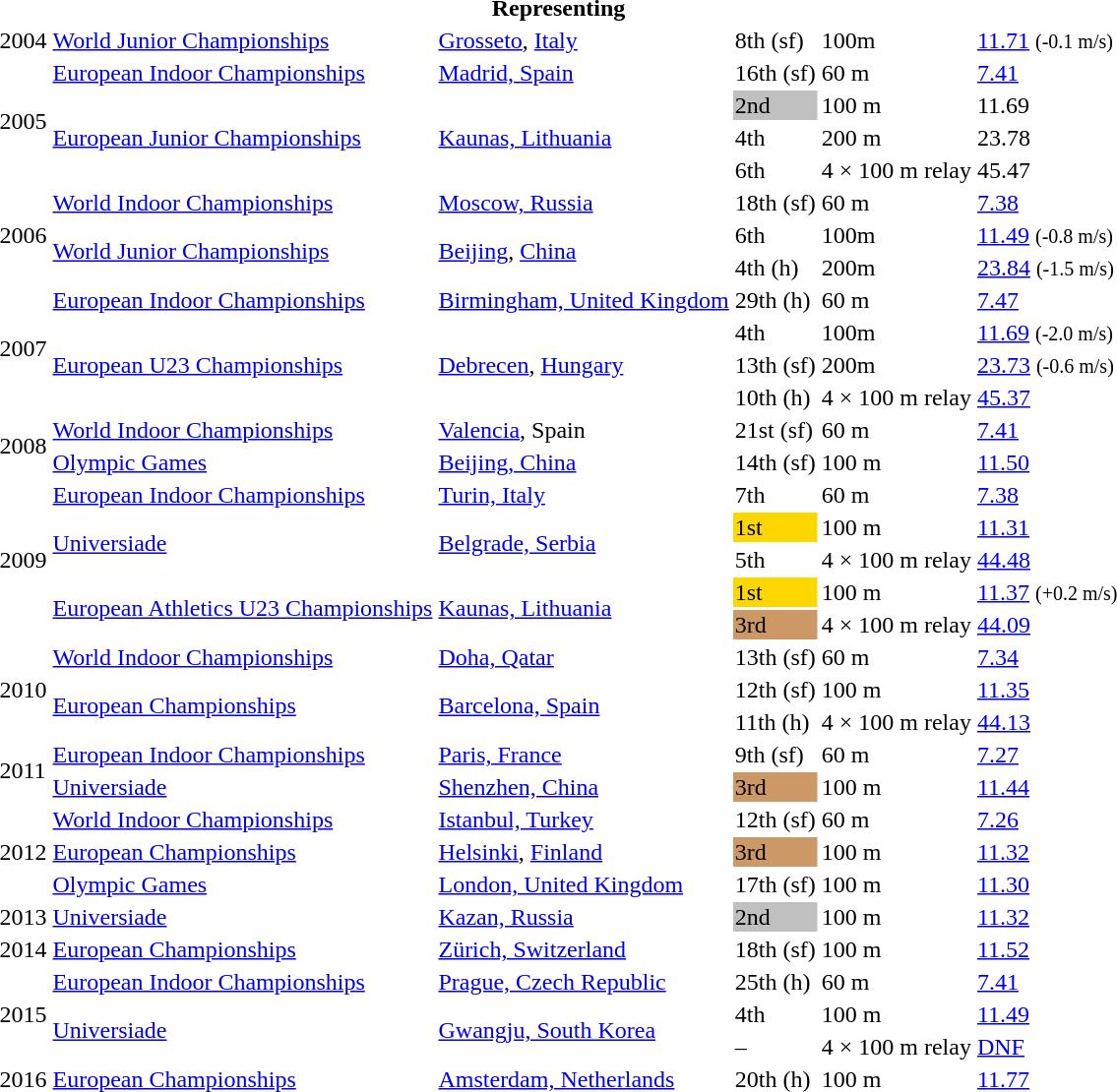<table>
<tr>
<th colspan="6">Representing </th>
</tr>
<tr>
<td>2004</td>
<td><a href='#'>World Junior Championships</a></td>
<td><a href='#'>Grosseto</a>, <a href='#'>Italy</a></td>
<td>8th (sf)</td>
<td>100m</td>
<td><a href='#'>11.71</a> <small>(-0.1 m/s)</small></td>
</tr>
<tr>
<td rowspan=4>2005</td>
<td><a href='#'>European Indoor Championships</a></td>
<td><a href='#'>Madrid, Spain</a></td>
<td>16th (sf)</td>
<td>60 m</td>
<td><a href='#'>7.41</a></td>
</tr>
<tr>
<td rowspan=3><a href='#'>European Junior Championships</a></td>
<td rowspan=3><a href='#'>Kaunas, Lithuania</a></td>
<td bgcolor="silver">2nd</td>
<td>100 m</td>
<td>11.69</td>
</tr>
<tr>
<td>4th</td>
<td>200 m</td>
<td>23.78</td>
</tr>
<tr>
<td>6th</td>
<td>4 × 100 m relay</td>
<td>45.47</td>
</tr>
<tr>
<td rowspan=3>2006</td>
<td><a href='#'>World Indoor Championships</a></td>
<td><a href='#'>Moscow, Russia</a></td>
<td>18th (sf)</td>
<td>60 m</td>
<td><a href='#'>7.38</a></td>
</tr>
<tr>
<td rowspan=2><a href='#'>World Junior Championships</a></td>
<td rowspan=2><a href='#'>Beijing</a>, <a href='#'>China</a></td>
<td>6th</td>
<td>100m</td>
<td><a href='#'>11.49</a> <small>(-0.8 m/s)</small></td>
</tr>
<tr>
<td>4th (h)</td>
<td>200m</td>
<td><a href='#'>23.84</a> <small>(-1.5 m/s)</small></td>
</tr>
<tr>
<td rowspan=4>2007</td>
<td><a href='#'>European Indoor Championships</a></td>
<td><a href='#'>Birmingham, United Kingdom</a></td>
<td>29th (h)</td>
<td>60 m</td>
<td><a href='#'>7.47</a></td>
</tr>
<tr>
<td rowspan=3><a href='#'>European U23 Championships</a></td>
<td rowspan=3><a href='#'>Debrecen</a>, <a href='#'>Hungary</a></td>
<td>4th</td>
<td>100m</td>
<td><a href='#'>11.69</a> <small>(-2.0 m/s)</small></td>
</tr>
<tr>
<td>13th (sf)</td>
<td>200m</td>
<td><a href='#'>23.73</a> <small>(-0.6 m/s)</small></td>
</tr>
<tr>
<td>10th (h)</td>
<td>4 × 100 m relay</td>
<td><a href='#'>45.37</a></td>
</tr>
<tr>
<td rowspan=2>2008</td>
<td><a href='#'>World Indoor Championships</a></td>
<td><a href='#'>Valencia</a>, Spain</td>
<td>21st (sf)</td>
<td>60 m</td>
<td><a href='#'>7.41</a></td>
</tr>
<tr>
<td><a href='#'>Olympic Games</a></td>
<td><a href='#'>Beijing, China</a></td>
<td>14th (sf)</td>
<td>100 m</td>
<td><a href='#'>11.50</a></td>
</tr>
<tr>
<td rowspan=5>2009</td>
<td><a href='#'>European Indoor Championships</a></td>
<td><a href='#'>Turin, Italy</a></td>
<td>7th</td>
<td>60 m</td>
<td><a href='#'>7.38</a></td>
</tr>
<tr>
<td rowspan=2><a href='#'>Universiade</a></td>
<td rowspan=2><a href='#'>Belgrade, Serbia</a></td>
<td bgcolor="gold">1st</td>
<td>100 m</td>
<td><a href='#'>11.31</a></td>
</tr>
<tr>
<td>5th</td>
<td>4 × 100 m relay</td>
<td><a href='#'>44.48</a></td>
</tr>
<tr>
<td rowspan=2><a href='#'>European Athletics U23 Championships</a></td>
<td rowspan=2><a href='#'>Kaunas, Lithuania</a></td>
<td bgcolor="gold">1st</td>
<td>100 m</td>
<td><a href='#'>11.37</a> <small>(+0.2 m/s)</small></td>
</tr>
<tr>
<td bgcolor="cc9966">3rd</td>
<td>4 × 100 m relay</td>
<td><a href='#'>44.09</a></td>
</tr>
<tr>
<td rowspan=3>2010</td>
<td><a href='#'>World Indoor Championships</a></td>
<td><a href='#'>Doha, Qatar</a></td>
<td>13th (sf)</td>
<td>60 m</td>
<td><a href='#'>7.34</a></td>
</tr>
<tr>
<td rowspan=2><a href='#'>European Championships</a></td>
<td rowspan=2><a href='#'>Barcelona, Spain</a></td>
<td>12th (sf)</td>
<td>100 m</td>
<td><a href='#'>11.35</a></td>
</tr>
<tr>
<td>11th (h)</td>
<td>4 × 100 m relay</td>
<td><a href='#'>44.13</a></td>
</tr>
<tr>
<td rowspan=2>2011</td>
<td><a href='#'>European Indoor Championships</a></td>
<td><a href='#'>Paris, France</a></td>
<td>9th (sf)</td>
<td>60 m</td>
<td><a href='#'>7.27</a></td>
</tr>
<tr>
<td><a href='#'>Universiade</a></td>
<td><a href='#'>Shenzhen, China</a></td>
<td bgcolor="cc9966">3rd</td>
<td>100 m</td>
<td><a href='#'>11.44</a></td>
</tr>
<tr>
<td rowspan=3>2012</td>
<td><a href='#'>World Indoor Championships</a></td>
<td><a href='#'>Istanbul, Turkey</a></td>
<td>12th (sf)</td>
<td>60 m</td>
<td><a href='#'>7.26</a></td>
</tr>
<tr>
<td><a href='#'>European Championships</a></td>
<td><a href='#'>Helsinki</a>, <a href='#'>Finland</a></td>
<td bgcolor="cc9966">3rd</td>
<td>100 m</td>
<td><a href='#'>11.32</a></td>
</tr>
<tr>
<td><a href='#'>Olympic Games</a></td>
<td><a href='#'>London, United Kingdom</a></td>
<td>17th (sf)</td>
<td>100 m</td>
<td><a href='#'>11.30</a></td>
</tr>
<tr>
<td>2013</td>
<td><a href='#'>Universiade</a></td>
<td><a href='#'>Kazan, Russia</a></td>
<td bgcolor=silver>2nd</td>
<td>100 m</td>
<td><a href='#'>11.32</a></td>
</tr>
<tr>
<td>2014</td>
<td><a href='#'>European Championships</a></td>
<td><a href='#'>Zürich, Switzerland</a></td>
<td>18th (sf)</td>
<td>100 m</td>
<td><a href='#'>11.52</a></td>
</tr>
<tr>
<td rowspan=3>2015</td>
<td><a href='#'>European Indoor Championships</a></td>
<td><a href='#'>Prague, Czech Republic</a></td>
<td>25th (h)</td>
<td>60 m</td>
<td><a href='#'>7.41</a></td>
</tr>
<tr>
<td rowspan=2><a href='#'>Universiade</a></td>
<td rowspan=2><a href='#'>Gwangju, South Korea</a></td>
<td>4th</td>
<td>100 m</td>
<td><a href='#'>11.49</a></td>
</tr>
<tr>
<td>–</td>
<td>4 × 100 m relay</td>
<td><a href='#'>DNF</a></td>
</tr>
<tr>
<td>2016</td>
<td><a href='#'>European Championships</a></td>
<td><a href='#'>Amsterdam, Netherlands</a></td>
<td>20th (h)</td>
<td>100 m</td>
<td><a href='#'>11.77</a></td>
</tr>
</table>
